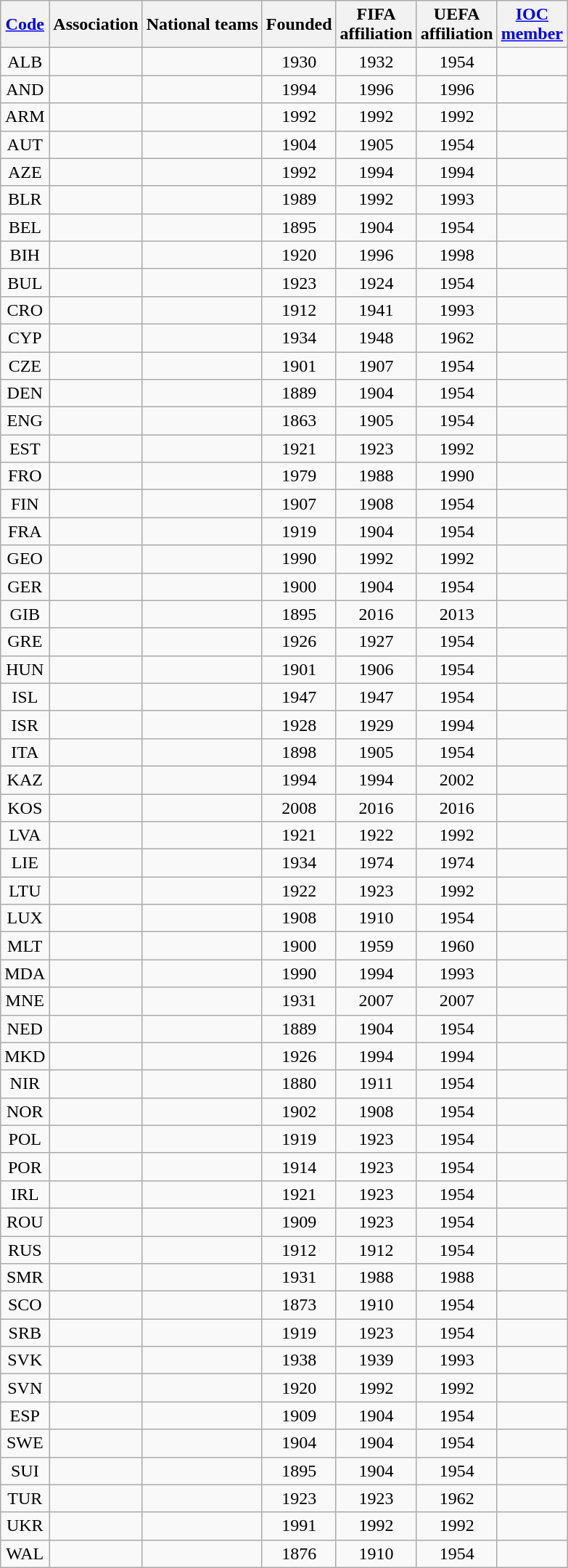<table class="wikitable sortable" style="text-align:center">
<tr>
<th><a href='#'>Code</a></th>
<th>Association</th>
<th class="unsortable">National teams</th>
<th>Founded</th>
<th>FIFA<br>affiliation</th>
<th>UEFA<br>affiliation</th>
<th><a href='#'>IOC</a><br><a href='#'>member</a></th>
</tr>
<tr>
<td>ALB</td>
<td style="text-align:left"></td>
<td></td>
<td>1930</td>
<td>1932</td>
<td>1954</td>
<td></td>
</tr>
<tr>
<td>AND</td>
<td style="text-align:left"></td>
<td></td>
<td>1994</td>
<td>1996</td>
<td>1996</td>
<td></td>
</tr>
<tr>
<td>ARM</td>
<td style="text-align:left"></td>
<td></td>
<td>1992</td>
<td>1992</td>
<td>1992</td>
<td></td>
</tr>
<tr>
<td>AUT</td>
<td style="text-align:left"></td>
<td></td>
<td>1904</td>
<td>1905</td>
<td>1954</td>
<td></td>
</tr>
<tr>
<td>AZE</td>
<td style="text-align:left"></td>
<td></td>
<td>1992</td>
<td>1994</td>
<td>1994</td>
<td></td>
</tr>
<tr>
<td>BLR</td>
<td style="text-align:left"></td>
<td></td>
<td>1989</td>
<td>1992</td>
<td>1993</td>
<td></td>
</tr>
<tr>
<td>BEL</td>
<td style="text-align:left"></td>
<td></td>
<td>1895</td>
<td>1904</td>
<td>1954</td>
<td></td>
</tr>
<tr>
<td>BIH</td>
<td style="text-align:left"></td>
<td></td>
<td>1920</td>
<td>1996</td>
<td>1998</td>
<td></td>
</tr>
<tr>
<td>BUL</td>
<td style="text-align:left"></td>
<td></td>
<td>1923</td>
<td>1924</td>
<td>1954</td>
<td></td>
</tr>
<tr>
<td>CRO</td>
<td style="text-align:left"></td>
<td></td>
<td>1912</td>
<td>1941</td>
<td>1993</td>
<td></td>
</tr>
<tr>
<td>CYP</td>
<td style="text-align:left"></td>
<td></td>
<td>1934</td>
<td>1948</td>
<td>1962</td>
<td></td>
</tr>
<tr>
<td>CZE</td>
<td style="text-align:left"></td>
<td></td>
<td>1901</td>
<td>1907</td>
<td>1954</td>
<td></td>
</tr>
<tr>
<td>DEN</td>
<td style="text-align:left"></td>
<td></td>
<td>1889</td>
<td>1904</td>
<td>1954</td>
<td></td>
</tr>
<tr>
<td>ENG</td>
<td style="text-align:left"></td>
<td></td>
<td>1863</td>
<td>1905</td>
<td>1954</td>
<td></td>
</tr>
<tr>
<td>EST</td>
<td style="text-align:left"></td>
<td></td>
<td>1921</td>
<td>1923</td>
<td>1992</td>
<td></td>
</tr>
<tr>
<td>FRO</td>
<td style="text-align:left"></td>
<td></td>
<td>1979</td>
<td>1988</td>
<td>1990</td>
<td></td>
</tr>
<tr>
<td>FIN</td>
<td style="text-align:left"></td>
<td></td>
<td>1907</td>
<td>1908</td>
<td>1954</td>
<td></td>
</tr>
<tr>
<td>FRA</td>
<td style="text-align:left"></td>
<td></td>
<td>1919</td>
<td>1904</td>
<td>1954</td>
<td></td>
</tr>
<tr>
<td>GEO</td>
<td style="text-align:left"></td>
<td></td>
<td>1990</td>
<td>1992</td>
<td>1992</td>
<td></td>
</tr>
<tr>
<td>GER</td>
<td style="text-align:left"></td>
<td></td>
<td>1900</td>
<td>1904</td>
<td>1954</td>
<td></td>
</tr>
<tr>
<td>GIB</td>
<td style="text-align:left"></td>
<td></td>
<td>1895</td>
<td>2016</td>
<td>2013</td>
<td></td>
</tr>
<tr>
<td>GRE</td>
<td style="text-align:left"></td>
<td></td>
<td>1926</td>
<td>1927</td>
<td>1954</td>
<td></td>
</tr>
<tr>
<td>HUN</td>
<td style="text-align:left"></td>
<td></td>
<td>1901</td>
<td>1906</td>
<td>1954</td>
<td></td>
</tr>
<tr>
<td>ISL</td>
<td style="text-align:left"></td>
<td></td>
<td>1947</td>
<td>1947</td>
<td>1954</td>
<td></td>
</tr>
<tr>
<td>ISR</td>
<td style="text-align:left"></td>
<td></td>
<td>1928</td>
<td>1929</td>
<td>1994</td>
<td></td>
</tr>
<tr>
<td>ITA</td>
<td style="text-align:left"></td>
<td></td>
<td>1898</td>
<td>1905</td>
<td>1954</td>
<td></td>
</tr>
<tr>
<td>KAZ</td>
<td style="text-align:left"></td>
<td></td>
<td>1994</td>
<td>1994</td>
<td>2002</td>
<td></td>
</tr>
<tr>
<td>KOS</td>
<td style="text-align:left"></td>
<td></td>
<td>2008</td>
<td>2016</td>
<td>2016</td>
<td></td>
</tr>
<tr>
<td>LVA</td>
<td style="text-align:left"></td>
<td></td>
<td>1921</td>
<td>1922</td>
<td>1992</td>
<td></td>
</tr>
<tr>
<td>LIE</td>
<td style="text-align:left"></td>
<td></td>
<td>1934</td>
<td>1974</td>
<td>1974</td>
<td></td>
</tr>
<tr>
<td>LTU</td>
<td style="text-align:left"></td>
<td></td>
<td>1922</td>
<td>1923</td>
<td>1992</td>
<td></td>
</tr>
<tr>
<td>LUX</td>
<td style="text-align:left"></td>
<td></td>
<td>1908</td>
<td>1910</td>
<td>1954</td>
<td></td>
</tr>
<tr>
<td>MLT</td>
<td style="text-align:left"></td>
<td></td>
<td>1900</td>
<td>1959</td>
<td>1960</td>
<td></td>
</tr>
<tr>
<td>MDA</td>
<td style="text-align:left"></td>
<td></td>
<td>1990</td>
<td>1994</td>
<td>1993</td>
<td></td>
</tr>
<tr>
<td>MNE</td>
<td style="text-align:left"></td>
<td></td>
<td>1931</td>
<td>2007</td>
<td>2007</td>
<td></td>
</tr>
<tr>
<td>NED</td>
<td style="text-align:left"></td>
<td></td>
<td>1889</td>
<td>1904</td>
<td>1954</td>
<td></td>
</tr>
<tr>
<td>MKD</td>
<td style="text-align:left"></td>
<td></td>
<td>1926</td>
<td>1994</td>
<td>1994</td>
<td></td>
</tr>
<tr>
<td>NIR</td>
<td style="text-align:left"></td>
<td></td>
<td>1880</td>
<td>1911</td>
<td>1954</td>
<td></td>
</tr>
<tr>
<td>NOR</td>
<td style="text-align:left"></td>
<td></td>
<td>1902</td>
<td>1908</td>
<td>1954</td>
<td></td>
</tr>
<tr>
<td>POL</td>
<td style="text-align:left"></td>
<td></td>
<td>1919</td>
<td>1923</td>
<td>1954</td>
<td></td>
</tr>
<tr>
<td>POR</td>
<td style="text-align:left"></td>
<td></td>
<td>1914</td>
<td>1923</td>
<td>1954</td>
<td></td>
</tr>
<tr>
<td>IRL</td>
<td style="text-align:left"></td>
<td></td>
<td>1921</td>
<td>1923</td>
<td>1954</td>
<td></td>
</tr>
<tr>
<td>ROU</td>
<td style="text-align:left"></td>
<td></td>
<td>1909</td>
<td>1923</td>
<td>1954</td>
<td></td>
</tr>
<tr>
<td>RUS</td>
<td style="text-align:left"></td>
<td></td>
<td>1912</td>
<td>1912</td>
<td>1954</td>
<td></td>
</tr>
<tr>
<td>SMR</td>
<td style="text-align:left"></td>
<td></td>
<td>1931</td>
<td>1988</td>
<td>1988</td>
<td></td>
</tr>
<tr>
<td>SCO</td>
<td style="text-align:left"></td>
<td></td>
<td>1873</td>
<td>1910</td>
<td>1954</td>
<td></td>
</tr>
<tr>
<td>SRB</td>
<td style="text-align:left"></td>
<td></td>
<td>1919</td>
<td>1923</td>
<td>1954</td>
<td></td>
</tr>
<tr>
<td>SVK</td>
<td style="text-align:left"></td>
<td></td>
<td>1938</td>
<td>1939</td>
<td>1993</td>
<td></td>
</tr>
<tr>
<td>SVN</td>
<td style="text-align:left"></td>
<td></td>
<td>1920</td>
<td>1992</td>
<td>1992</td>
<td></td>
</tr>
<tr>
<td>ESP</td>
<td style="text-align:left"></td>
<td></td>
<td>1909</td>
<td>1904</td>
<td>1954</td>
<td></td>
</tr>
<tr>
<td>SWE</td>
<td style="text-align:left"></td>
<td></td>
<td>1904</td>
<td>1904</td>
<td>1954</td>
<td></td>
</tr>
<tr>
<td>SUI</td>
<td style="text-align:left"></td>
<td></td>
<td>1895</td>
<td>1904</td>
<td>1954</td>
<td></td>
</tr>
<tr>
<td>TUR</td>
<td style="text-align:left"></td>
<td></td>
<td>1923</td>
<td>1923</td>
<td>1962</td>
<td></td>
</tr>
<tr>
<td>UKR</td>
<td style="text-align:left"></td>
<td></td>
<td>1991</td>
<td>1992</td>
<td>1992</td>
<td></td>
</tr>
<tr>
<td>WAL</td>
<td style="text-align:left"></td>
<td></td>
<td>1876</td>
<td>1910</td>
<td>1954</td>
<td></td>
</tr>
</table>
